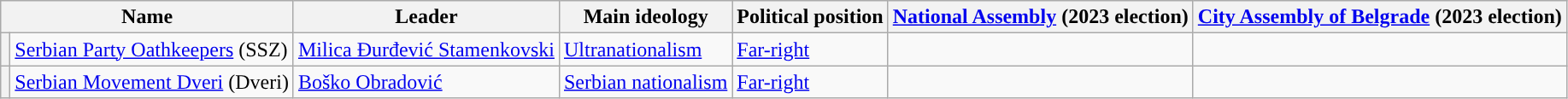<table class="wikitable" style="text-align">
<tr>
<th colspan="2">Name</th>
<th>Leader</th>
<th>Main ideology</th>
<th>Political position</th>
<th><a href='#'>National Assembly</a> (2023 election)</th>
<th><a href='#'>City Assembly of Belgrade</a> (2023 election)</th>
</tr>
<tr>
<th style="background-color:"></th>
<td><a href='#'>Serbian Party Oathkeepers</a> (SSZ)</td>
<td><a href='#'>Milica Đurđević Stamenkovski</a></td>
<td><a href='#'>Ultranationalism</a></td>
<td><a href='#'>Far-right</a></td>
<td></td>
<td></td>
</tr>
<tr>
<th style="background-color:"></th>
<td><a href='#'>Serbian Movement Dveri</a> (Dveri)</td>
<td><a href='#'>Boško Obradović</a></td>
<td><a href='#'>Serbian nationalism</a></td>
<td><a href='#'>Far-right</a></td>
<td></td>
<td></td>
</tr>
</table>
